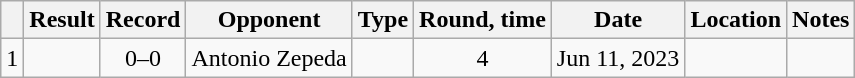<table class="wikitable" style="text-align:center">
<tr>
<th></th>
<th>Result</th>
<th>Record</th>
<th>Opponent</th>
<th>Type</th>
<th>Round, time</th>
<th>Date</th>
<th>Location</th>
<th>Notes</th>
</tr>
<tr>
<td>1</td>
<td></td>
<td>0–0 </td>
<td align=left>Antonio Zepeda</td>
<td></td>
<td>4</td>
<td>Jun 11, 2023</td>
<td align=left></td>
<td align=left></td>
</tr>
</table>
